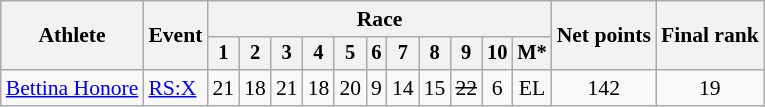<table class="wikitable" style="font-size:90%">
<tr>
<th rowspan="2">Athlete</th>
<th rowspan="2">Event</th>
<th colspan=11>Race</th>
<th rowspan=2>Net points</th>
<th rowspan=2>Final rank</th>
</tr>
<tr style="font-size:95%">
<th>1</th>
<th>2</th>
<th>3</th>
<th>4</th>
<th>5</th>
<th>6</th>
<th>7</th>
<th>8</th>
<th>9</th>
<th>10</th>
<th>M*</th>
</tr>
<tr align=center>
<td align=left><a href='#'>Bettina Honore</a></td>
<td align=left><a href='#'>RS:X</a></td>
<td>21</td>
<td>18</td>
<td>21</td>
<td>18</td>
<td>20</td>
<td>9</td>
<td>14</td>
<td>15</td>
<td><s>22</s></td>
<td>6</td>
<td>EL</td>
<td>142</td>
<td>19</td>
</tr>
</table>
